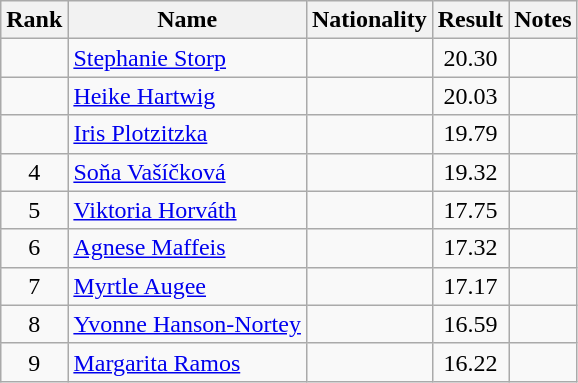<table class="wikitable sortable" style="text-align:center">
<tr>
<th>Rank</th>
<th>Name</th>
<th>Nationality</th>
<th>Result</th>
<th>Notes</th>
</tr>
<tr>
<td></td>
<td align="left"><a href='#'>Stephanie Storp</a></td>
<td align=left></td>
<td>20.30</td>
<td></td>
</tr>
<tr>
<td></td>
<td align="left"><a href='#'>Heike Hartwig</a></td>
<td align=left></td>
<td>20.03</td>
<td></td>
</tr>
<tr>
<td></td>
<td align="left"><a href='#'>Iris Plotzitzka</a></td>
<td align=left></td>
<td>19.79</td>
<td></td>
</tr>
<tr>
<td>4</td>
<td align="left"><a href='#'>Soňa Vašíčková</a></td>
<td align=left></td>
<td>19.32</td>
<td></td>
</tr>
<tr>
<td>5</td>
<td align="left"><a href='#'>Viktoria Horváth</a></td>
<td align=left></td>
<td>17.75</td>
<td></td>
</tr>
<tr>
<td>6</td>
<td align="left"><a href='#'>Agnese Maffeis</a></td>
<td align=left></td>
<td>17.32</td>
<td></td>
</tr>
<tr>
<td>7</td>
<td align="left"><a href='#'>Myrtle Augee</a></td>
<td align=left></td>
<td>17.17</td>
<td></td>
</tr>
<tr>
<td>8</td>
<td align="left"><a href='#'>Yvonne Hanson-Nortey</a></td>
<td align=left></td>
<td>16.59</td>
<td></td>
</tr>
<tr>
<td>9</td>
<td align="left"><a href='#'>Margarita Ramos</a></td>
<td align=left></td>
<td>16.22</td>
<td></td>
</tr>
</table>
